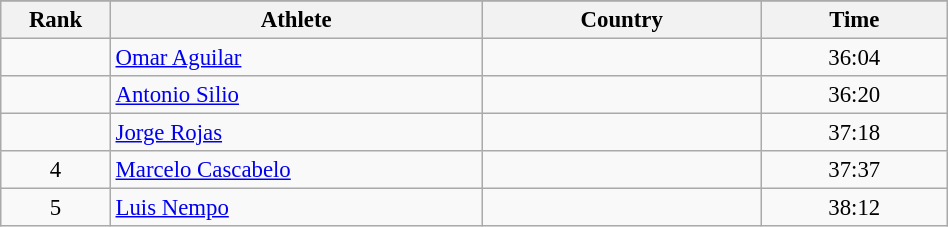<table class="wikitable sortable" style=" text-align:center; font-size:95%;" width="50%">
<tr>
</tr>
<tr>
<th width=5%>Rank</th>
<th width=20%>Athlete</th>
<th width=15%>Country</th>
<th width=10%>Time</th>
</tr>
<tr>
<td align=center></td>
<td align=left><a href='#'>Omar Aguilar</a></td>
<td align=left></td>
<td>36:04</td>
</tr>
<tr>
<td align=center></td>
<td align=left><a href='#'>Antonio Silio</a></td>
<td align=left></td>
<td>36:20</td>
</tr>
<tr>
<td align=center></td>
<td align=left><a href='#'>Jorge Rojas</a></td>
<td align=left></td>
<td>37:18</td>
</tr>
<tr>
<td align=center>4</td>
<td align=left><a href='#'>Marcelo Cascabelo</a></td>
<td align=left></td>
<td>37:37</td>
</tr>
<tr>
<td align=center>5</td>
<td align=left><a href='#'>Luis Nempo</a></td>
<td align=left></td>
<td>38:12</td>
</tr>
</table>
